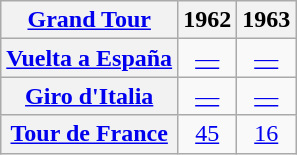<table class="wikitable plainrowheaders">
<tr>
<th scope="col"><a href='#'>Grand Tour</a></th>
<th scope="col">1962</th>
<th scope="col">1963</th>
</tr>
<tr style="text-align:center;">
<th scope="row"> <a href='#'>Vuelta a España</a></th>
<td><a href='#'>—</a></td>
<td><a href='#'>—</a></td>
</tr>
<tr style="text-align:center;">
<th scope="row"> <a href='#'>Giro d'Italia</a></th>
<td><a href='#'>—</a></td>
<td><a href='#'>—</a></td>
</tr>
<tr style="text-align:center;">
<th scope="row"> <a href='#'>Tour de France</a></th>
<td><a href='#'>45</a></td>
<td><a href='#'>16</a></td>
</tr>
</table>
